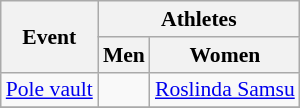<table class=wikitable style="font-size:90%">
<tr>
<th rowspan=2>Event</th>
<th colspan=2>Athletes</th>
</tr>
<tr>
<th>Men</th>
<th>Women</th>
</tr>
<tr>
<td><a href='#'>Pole vault</a></td>
<td></td>
<td><a href='#'>Roslinda Samsu</a></td>
</tr>
<tr>
</tr>
</table>
